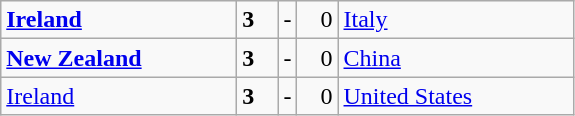<table class="wikitable">
<tr>
<td width=150> <strong><a href='#'>Ireland</a></strong></td>
<td width=20 align="left"><strong>3</strong></td>
<td>-</td>
<td width=20 align="right">0</td>
<td width=150> <a href='#'>Italy</a></td>
</tr>
<tr>
<td> <strong><a href='#'>New Zealand</a></strong></td>
<td align="left"><strong>3</strong></td>
<td>-</td>
<td align="right">0</td>
<td> <a href='#'>China</a></td>
</tr>
<tr>
<td> <a href='#'>Ireland</a></td>
<td align="left"><strong>3</strong></td>
<td>-</td>
<td align="right">0</td>
<td> <a href='#'>United States</a></td>
</tr>
</table>
